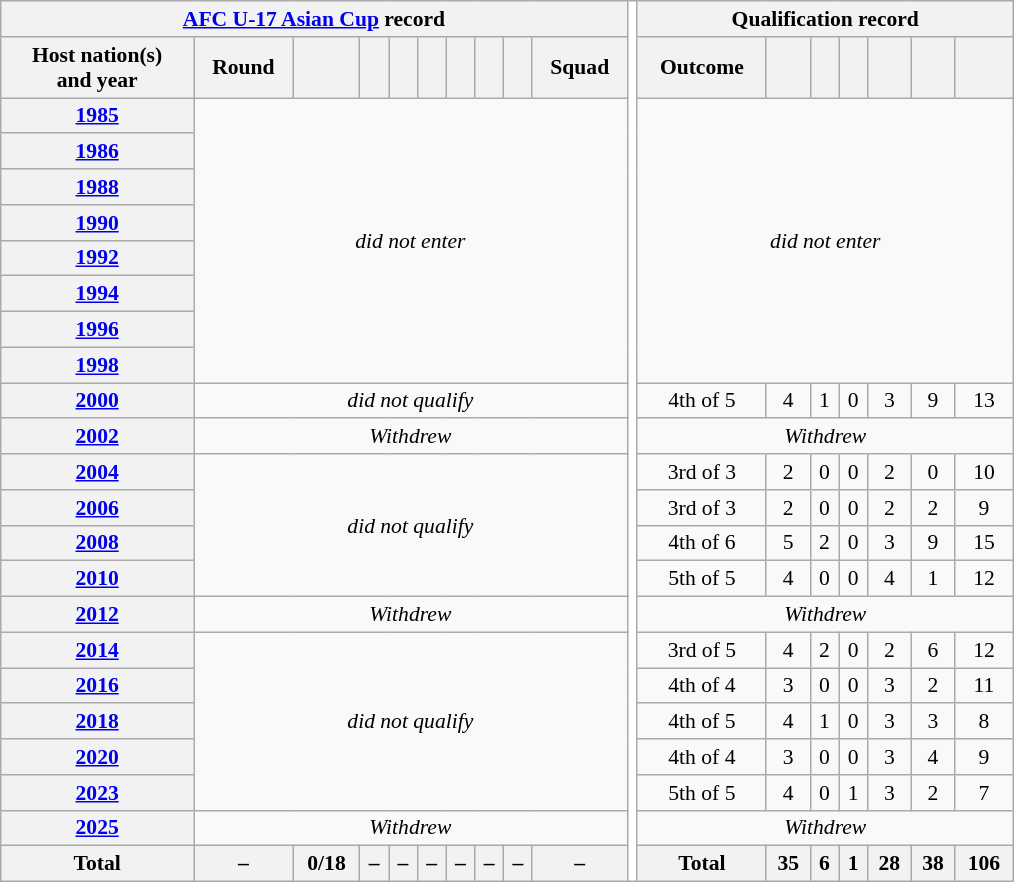<table class="wikitable" style="font-size:90%; text-align:center;">
<tr>
<th colspan=10><a href='#'>AFC U-17 Asian Cup</a> record</th>
<th rowspan="28" style="width:1%;background:white"></th>
<th colspan=7>Qualification record</th>
</tr>
<tr>
<th scope="col">Host nation(s)<br>and year</th>
<th scope="col">Round</th>
<th scope="col"></th>
<th scope="col"></th>
<th scope="col"></th>
<th scope="col"></th>
<th scope="col"></th>
<th scope="col"></th>
<th scope="col"></th>
<th scope="col">Squad</th>
<th scope="col">Outcome</th>
<th scope="col"></th>
<th scope="col"></th>
<th scope="col"></th>
<th scope="col"></th>
<th scope="col"></th>
<th scope="col"></th>
</tr>
<tr>
<th scope="row"> <a href='#'>1985</a></th>
<td colspan="9" rowspan="8"><em>did not enter</em></td>
<td colspan="7" rowspan="8"><em>did not enter</em></td>
</tr>
<tr>
<th scope="row"> <a href='#'>1986</a></th>
</tr>
<tr>
<th scope="row"> <a href='#'>1988</a></th>
</tr>
<tr>
<th scope="row"> <a href='#'>1990</a></th>
</tr>
<tr>
<th scope="row"> <a href='#'>1992</a></th>
</tr>
<tr>
<th scope="row"> <a href='#'>1994</a></th>
</tr>
<tr>
<th scope="row"> <a href='#'>1996</a></th>
</tr>
<tr>
<th scope="row"> <a href='#'>1998</a></th>
</tr>
<tr>
<th scope="row"> <a href='#'>2000</a></th>
<td colspan="9"><em>did not qualify</em></td>
<td>4th of 5</td>
<td>4</td>
<td>1</td>
<td>0</td>
<td>3</td>
<td>9</td>
<td>13</td>
</tr>
<tr>
<th scope="row"> <a href='#'>2002</a></th>
<td colspan="9"><em>Withdrew</em></td>
<td colspan="7"><em>Withdrew</em></td>
</tr>
<tr>
<th scope="row"> <a href='#'>2004</a></th>
<td colspan="9" rowspan="4"><em>did not qualify</em></td>
<td>3rd of 3</td>
<td>2</td>
<td>0</td>
<td>0</td>
<td>2</td>
<td>0</td>
<td>10</td>
</tr>
<tr>
<th scope="row"> <a href='#'>2006</a></th>
<td>3rd of 3</td>
<td>2</td>
<td>0</td>
<td>0</td>
<td>2</td>
<td>2</td>
<td>9</td>
</tr>
<tr>
<th scope="row"> <a href='#'>2008</a></th>
<td>4th of 6</td>
<td>5</td>
<td>2</td>
<td>0</td>
<td>3</td>
<td>9</td>
<td>15</td>
</tr>
<tr>
<th scope="row"> <a href='#'>2010</a></th>
<td>5th of 5</td>
<td>4</td>
<td>0</td>
<td>0</td>
<td>4</td>
<td>1</td>
<td>12</td>
</tr>
<tr>
<th scope="row"> <a href='#'>2012</a></th>
<td colspan="9"><em>Withdrew</em></td>
<td colspan="7"><em>Withdrew</em></td>
</tr>
<tr>
<th scope="row"> <a href='#'>2014</a></th>
<td colspan="9" rowspan="5"><em>did not qualify</em></td>
<td>3rd of 5</td>
<td>4</td>
<td>2</td>
<td>0</td>
<td>2</td>
<td>6</td>
<td>12</td>
</tr>
<tr>
<th scope="row"> <a href='#'>2016</a></th>
<td>4th of 4</td>
<td>3</td>
<td>0</td>
<td>0</td>
<td>3</td>
<td>2</td>
<td>11</td>
</tr>
<tr>
<th scope="row"> <a href='#'>2018</a></th>
<td>4th of 5</td>
<td>4</td>
<td>1</td>
<td>0</td>
<td>3</td>
<td>3</td>
<td>8</td>
</tr>
<tr>
<th scope="row"> <a href='#'>2020</a></th>
<td>4th of 4</td>
<td>3</td>
<td>0</td>
<td>0</td>
<td>3</td>
<td>4</td>
<td>9</td>
</tr>
<tr>
<th scope="row"> <a href='#'>2023</a></th>
<td>5th of 5</td>
<td>4</td>
<td>0</td>
<td>1</td>
<td>3</td>
<td>2</td>
<td>7</td>
</tr>
<tr>
<th scope="row"> <a href='#'>2025</a></th>
<td colspan="9"><em>Withdrew</em></td>
<td colspan="7"><em>Withdrew</em></td>
</tr>
<tr>
<th>Total</th>
<th>–</th>
<th>0/18</th>
<th>–</th>
<th>–</th>
<th>–</th>
<th>–</th>
<th>–</th>
<th>–</th>
<th>–</th>
<th>Total</th>
<th>35</th>
<th>6</th>
<th>1</th>
<th>28</th>
<th>38</th>
<th>106</th>
</tr>
</table>
